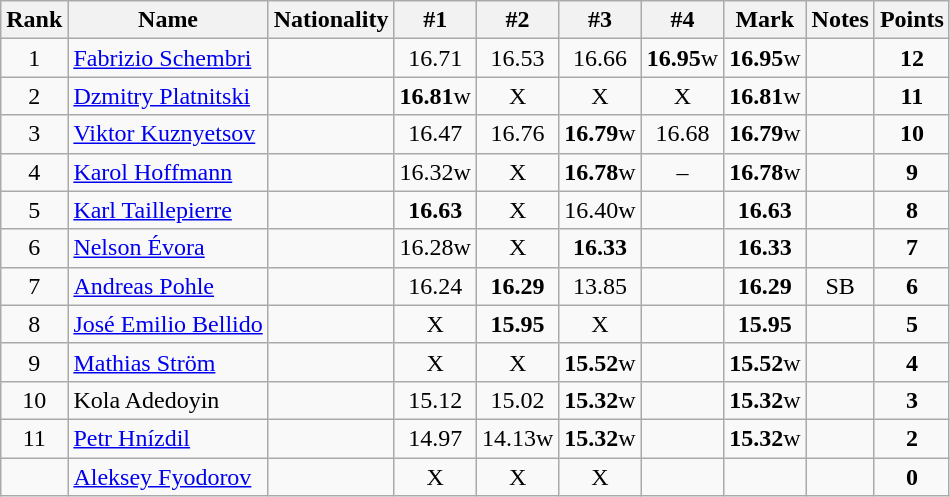<table class="wikitable sortable" style="text-align:center">
<tr>
<th>Rank</th>
<th>Name</th>
<th>Nationality</th>
<th>#1</th>
<th>#2</th>
<th>#3</th>
<th>#4</th>
<th>Mark</th>
<th>Notes</th>
<th>Points</th>
</tr>
<tr>
<td>1</td>
<td align=left><a href='#'>Fabrizio Schembri</a></td>
<td align=left></td>
<td>16.71</td>
<td>16.53</td>
<td>16.66</td>
<td><strong>16.95</strong>w</td>
<td><strong>16.95</strong>w</td>
<td></td>
<td><strong>12</strong></td>
</tr>
<tr>
<td>2</td>
<td align=left><a href='#'>Dzmitry Platnitski</a></td>
<td align=left></td>
<td><strong>16.81</strong>w</td>
<td>X</td>
<td>X</td>
<td>X</td>
<td><strong>16.81</strong>w</td>
<td></td>
<td><strong>11</strong></td>
</tr>
<tr>
<td>3</td>
<td align=left><a href='#'>Viktor Kuznyetsov</a></td>
<td align=left></td>
<td>16.47</td>
<td>16.76</td>
<td><strong>16.79</strong>w</td>
<td>16.68</td>
<td><strong>16.79</strong>w</td>
<td></td>
<td><strong>10</strong></td>
</tr>
<tr>
<td>4</td>
<td align=left><a href='#'>Karol Hoffmann</a></td>
<td align=left></td>
<td>16.32w</td>
<td>X</td>
<td><strong>16.78</strong>w</td>
<td>–</td>
<td><strong>16.78</strong>w</td>
<td></td>
<td><strong>9</strong></td>
</tr>
<tr>
<td>5</td>
<td align=left><a href='#'>Karl Taillepierre</a></td>
<td align=left></td>
<td><strong>16.63</strong></td>
<td>X</td>
<td>16.40w</td>
<td></td>
<td><strong>16.63</strong></td>
<td></td>
<td><strong>8</strong></td>
</tr>
<tr>
<td>6</td>
<td align=left><a href='#'>Nelson Évora</a></td>
<td align=left></td>
<td>16.28w</td>
<td>X</td>
<td><strong>16.33</strong></td>
<td></td>
<td><strong>16.33</strong></td>
<td></td>
<td><strong>7</strong></td>
</tr>
<tr>
<td>7</td>
<td align=left><a href='#'>Andreas Pohle</a></td>
<td align=left></td>
<td>16.24</td>
<td><strong>16.29</strong></td>
<td>13.85</td>
<td></td>
<td><strong>16.29</strong></td>
<td>SB</td>
<td><strong>6</strong></td>
</tr>
<tr>
<td>8</td>
<td align=left><a href='#'>José Emilio Bellido</a></td>
<td align=left></td>
<td>X</td>
<td><strong>15.95</strong></td>
<td>X</td>
<td></td>
<td><strong>15.95</strong></td>
<td></td>
<td><strong>5</strong></td>
</tr>
<tr>
<td>9</td>
<td align=left><a href='#'>Mathias Ström</a></td>
<td align=left></td>
<td>X</td>
<td>X</td>
<td><strong>15.52</strong>w</td>
<td></td>
<td><strong>15.52</strong>w</td>
<td></td>
<td><strong>4</strong></td>
</tr>
<tr>
<td>10</td>
<td align=left>Kola Adedoyin</td>
<td align=left></td>
<td>15.12</td>
<td>15.02</td>
<td><strong>15.32</strong>w</td>
<td></td>
<td><strong>15.32</strong>w</td>
<td></td>
<td><strong>3</strong></td>
</tr>
<tr>
<td>11</td>
<td align=left><a href='#'>Petr Hnízdil</a></td>
<td align=left></td>
<td>14.97</td>
<td>14.13w</td>
<td><strong>15.32</strong>w</td>
<td></td>
<td><strong>15.32</strong>w</td>
<td></td>
<td><strong>2</strong></td>
</tr>
<tr>
<td></td>
<td align=left><a href='#'>Aleksey Fyodorov</a></td>
<td align=left></td>
<td>X</td>
<td>X</td>
<td>X</td>
<td></td>
<td><strong></strong></td>
<td></td>
<td><strong>0</strong></td>
</tr>
</table>
